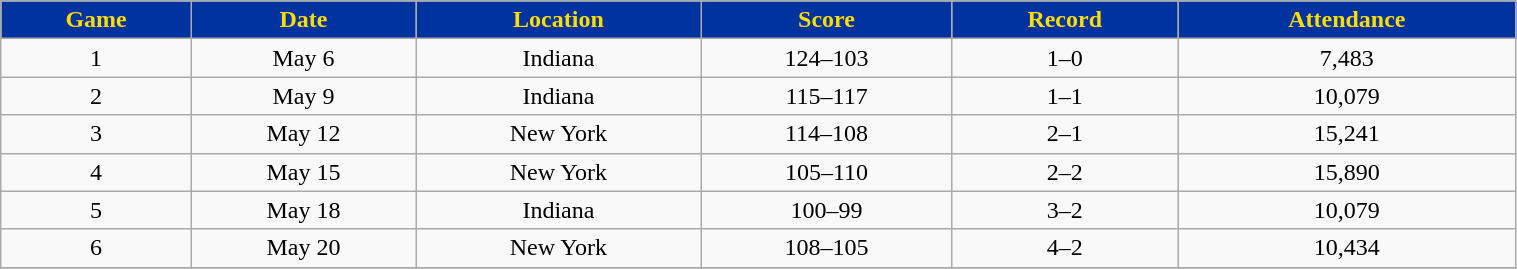<table class="wikitable" width="80%">
<tr align="center"  style="background:#0032A0;color:#FEDD00;">
<td><strong>Game</strong></td>
<td><strong>Date</strong></td>
<td><strong>Location</strong></td>
<td><strong>Score</strong></td>
<td><strong>Record</strong></td>
<td><strong>Attendance</strong></td>
</tr>
<tr style="text-align:center;" bgcolor="">
<td>1</td>
<td>May 6</td>
<td>Indiana</td>
<td>124–103</td>
<td>1–0</td>
<td>7,483</td>
</tr>
<tr align="center" bgcolor="">
<td>2</td>
<td>May 9</td>
<td>Indiana</td>
<td>115–117</td>
<td>1–1</td>
<td>10,079</td>
</tr>
<tr align="center" bgcolor="">
<td>3</td>
<td>May 12</td>
<td>New York</td>
<td>114–108</td>
<td>2–1</td>
<td>15,241</td>
</tr>
<tr align="center" bgcolor="">
<td>4</td>
<td>May 15</td>
<td>New York</td>
<td>105–110</td>
<td>2–2</td>
<td>15,890</td>
</tr>
<tr align="center" bgcolor="">
<td>5</td>
<td>May 18</td>
<td>Indiana</td>
<td>100–99</td>
<td>3–2</td>
<td>10,079</td>
</tr>
<tr align="center" bgcolor="">
<td>6</td>
<td>May 20</td>
<td>New York</td>
<td>108–105</td>
<td>4–2</td>
<td>10,434</td>
</tr>
<tr align="center" bgcolor="">
</tr>
</table>
